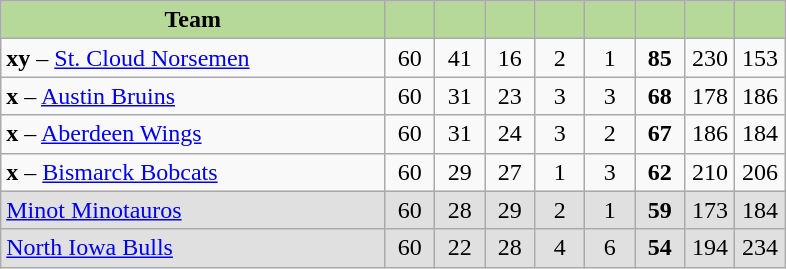<table class="wikitable" style="text-align:center">
<tr>
<th style="background:#b6d999; width:46%;">Team</th>
<th style="background:#b6d999; width:6%;"></th>
<th style="background:#b6d999; width:6%;"></th>
<th style="background:#b6d999; width:6%;"></th>
<th style="background:#b6d999; width:6%;"></th>
<th style="background:#b6d999; width:6%;"></th>
<th style="background:#b6d999; width:6%;"></th>
<th style="background:#b6d999; width:6%;"></th>
<th style="background:#b6d999; width:6%;"></th>
</tr>
<tr>
<td align=left><strong>xy</strong> – <a href='#'>St. Cloud Norsemen</a></td>
<td>60</td>
<td>41</td>
<td>16</td>
<td>2</td>
<td>1</td>
<td><strong>85</strong></td>
<td>230</td>
<td>153</td>
</tr>
<tr>
<td align=left><strong>x</strong> – <a href='#'>Austin Bruins</a></td>
<td>60</td>
<td>31</td>
<td>23</td>
<td>3</td>
<td>3</td>
<td><strong>68</strong></td>
<td>178</td>
<td>186</td>
</tr>
<tr>
<td align=left><strong>x</strong> – <a href='#'>Aberdeen Wings</a></td>
<td>60</td>
<td>31</td>
<td>24</td>
<td>3</td>
<td>2</td>
<td><strong>67</strong></td>
<td>186</td>
<td>184</td>
</tr>
<tr>
<td align=left><strong>x</strong> – <a href='#'>Bismarck Bobcats</a></td>
<td>60</td>
<td>29</td>
<td>27</td>
<td>1</td>
<td>3</td>
<td><strong>62</strong></td>
<td>210</td>
<td>206</td>
</tr>
<tr bgcolor=e0e0e0>
<td align=left><a href='#'>Minot Minotauros</a></td>
<td>60</td>
<td>28</td>
<td>29</td>
<td>2</td>
<td>1</td>
<td><strong>59</strong></td>
<td>173</td>
<td>184</td>
</tr>
<tr bgcolor=e0e0e0>
<td align=left><a href='#'>North Iowa Bulls</a></td>
<td>60</td>
<td>22</td>
<td>28</td>
<td>4</td>
<td>6</td>
<td><strong>54</strong></td>
<td>194</td>
<td>234</td>
</tr>
</table>
